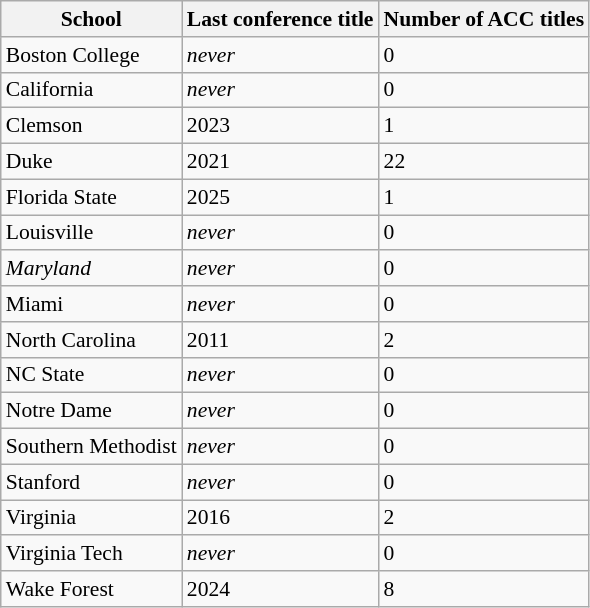<table class="wikitable sortable" style="font-size:90%">
<tr>
<th>School</th>
<th>Last conference title</th>
<th>Number of ACC titles</th>
</tr>
<tr>
<td>Boston College</td>
<td><em>never</em></td>
<td>0</td>
</tr>
<tr>
<td>California</td>
<td><em>never</em></td>
<td>0</td>
</tr>
<tr>
<td>Clemson</td>
<td>2023</td>
<td>1</td>
</tr>
<tr>
<td>Duke</td>
<td>2021</td>
<td>22</td>
</tr>
<tr>
<td>Florida State</td>
<td>2025</td>
<td>1</td>
</tr>
<tr>
<td>Louisville</td>
<td><em>never</em></td>
<td>0</td>
</tr>
<tr>
<td><em>Maryland</em></td>
<td><em>never</em></td>
<td>0</td>
</tr>
<tr>
<td>Miami</td>
<td><em>never</em></td>
<td>0</td>
</tr>
<tr>
<td>North Carolina</td>
<td>2011</td>
<td>2</td>
</tr>
<tr>
<td>NC State</td>
<td><em>never</em></td>
<td>0</td>
</tr>
<tr>
<td>Notre Dame</td>
<td><em>never</em></td>
<td>0</td>
</tr>
<tr>
<td>Southern Methodist</td>
<td><em>never</em></td>
<td>0</td>
</tr>
<tr>
<td>Stanford</td>
<td><em>never</em></td>
<td>0</td>
</tr>
<tr>
<td>Virginia</td>
<td>2016</td>
<td>2</td>
</tr>
<tr>
<td>Virginia Tech</td>
<td><em>never</em></td>
<td>0</td>
</tr>
<tr>
<td>Wake Forest</td>
<td>2024</td>
<td>8</td>
</tr>
</table>
